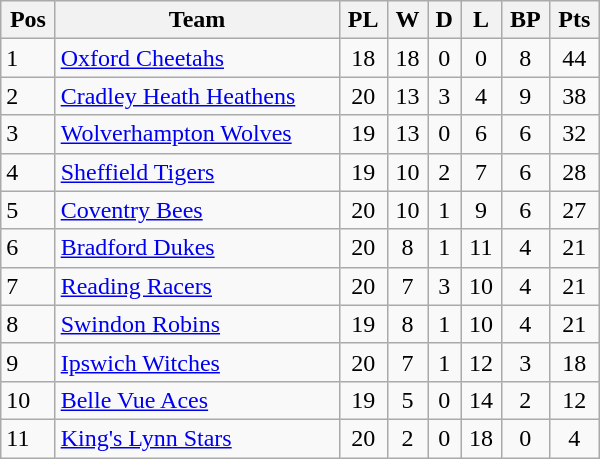<table class=wikitable width="400">
<tr>
<th>Pos</th>
<th>Team</th>
<th>PL</th>
<th>W</th>
<th>D</th>
<th>L</th>
<th>BP</th>
<th>Pts</th>
</tr>
<tr>
<td>1</td>
<td><a href='#'>Oxford Cheetahs</a></td>
<td align="center">18</td>
<td align="center">18</td>
<td align="center">0</td>
<td align="center">0</td>
<td align="center">8</td>
<td align="center">44</td>
</tr>
<tr>
<td>2</td>
<td><a href='#'>Cradley Heath Heathens</a></td>
<td align="center">20</td>
<td align="center">13</td>
<td align="center">3</td>
<td align="center">4</td>
<td align="center">9</td>
<td align="center">38</td>
</tr>
<tr>
<td>3</td>
<td><a href='#'>Wolverhampton Wolves</a></td>
<td align="center">19</td>
<td align="center">13</td>
<td align="center">0</td>
<td align="center">6</td>
<td align="center">6</td>
<td align="center">32</td>
</tr>
<tr>
<td>4</td>
<td><a href='#'>Sheffield Tigers</a></td>
<td align="center">19</td>
<td align="center">10</td>
<td align="center">2</td>
<td align="center">7</td>
<td align="center">6</td>
<td align="center">28</td>
</tr>
<tr>
<td>5</td>
<td><a href='#'>Coventry Bees</a></td>
<td align="center">20</td>
<td align="center">10</td>
<td align="center">1</td>
<td align="center">9</td>
<td align="center">6</td>
<td align="center">27</td>
</tr>
<tr>
<td>6</td>
<td><a href='#'>Bradford Dukes</a></td>
<td align="center">20</td>
<td align="center">8</td>
<td align="center">1</td>
<td align="center">11</td>
<td align="center">4</td>
<td align="center">21</td>
</tr>
<tr>
<td>7</td>
<td><a href='#'>Reading Racers</a></td>
<td align="center">20</td>
<td align="center">7</td>
<td align="center">3</td>
<td align="center">10</td>
<td align="center">4</td>
<td align="center">21</td>
</tr>
<tr>
<td>8</td>
<td><a href='#'>Swindon Robins</a></td>
<td align="center">19</td>
<td align="center">8</td>
<td align="center">1</td>
<td align="center">10</td>
<td align="center">4</td>
<td align="center">21</td>
</tr>
<tr>
<td>9</td>
<td><a href='#'>Ipswich Witches</a></td>
<td align="center">20</td>
<td align="center">7</td>
<td align="center">1</td>
<td align="center">12</td>
<td align="center">3</td>
<td align="center">18</td>
</tr>
<tr>
<td>10</td>
<td><a href='#'>Belle Vue Aces</a></td>
<td align="center">19</td>
<td align="center">5</td>
<td align="center">0</td>
<td align="center">14</td>
<td align="center">2</td>
<td align="center">12</td>
</tr>
<tr>
<td>11</td>
<td><a href='#'>King's Lynn Stars</a></td>
<td align="center">20</td>
<td align="center">2</td>
<td align="center">0</td>
<td align="center">18</td>
<td align="center">0</td>
<td align="center">4</td>
</tr>
</table>
